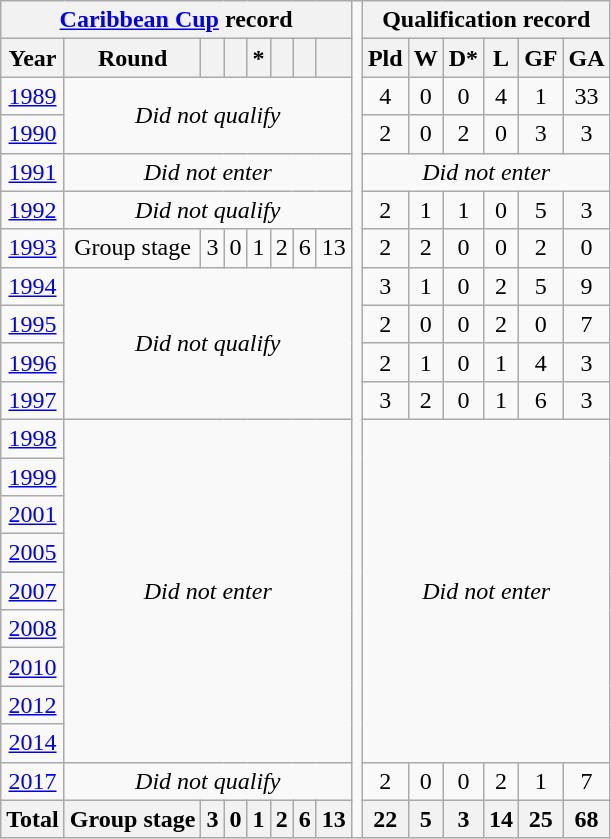<table class="wikitable" style="text-align: center;">
<tr>
<th colspan=8><a href='#'>Caribbean Cup</a> record</th>
<td rowspan=22></td>
<th colspan=6>Qualification record</th>
</tr>
<tr>
<th>Year</th>
<th>Round</th>
<th></th>
<th></th>
<th>*</th>
<th></th>
<th></th>
<th></th>
<th>Pld</th>
<th>W</th>
<th>D*</th>
<th>L</th>
<th>GF</th>
<th>GA</th>
</tr>
<tr>
<td> <a href='#'>1989</a></td>
<td colspan=7 rowspan=2><em>Did not qualify</em></td>
<td>4</td>
<td>0</td>
<td>0</td>
<td>4</td>
<td>1</td>
<td>33</td>
</tr>
<tr>
<td> <a href='#'>1990</a></td>
<td>2</td>
<td>0</td>
<td>2</td>
<td>0</td>
<td>3</td>
<td>3</td>
</tr>
<tr>
<td> <a href='#'>1991</a></td>
<td colspan=7><em>Did not enter</em></td>
<td colspan=6><em>Did not enter</em></td>
</tr>
<tr>
<td> <a href='#'>1992</a></td>
<td colspan=7><em>Did not qualify</em></td>
<td>2</td>
<td>1</td>
<td>1</td>
<td>0</td>
<td>5</td>
<td>3</td>
</tr>
<tr>
<td> <a href='#'>1993</a></td>
<td>Group stage</td>
<td>3</td>
<td>0</td>
<td>1</td>
<td>2</td>
<td>6</td>
<td>13</td>
<td>2</td>
<td>2</td>
<td>0</td>
<td>0</td>
<td>2</td>
<td>0</td>
</tr>
<tr>
<td> <a href='#'>1994</a></td>
<td colspan=7 rowspan=4><em>Did not qualify</em></td>
<td>3</td>
<td>1</td>
<td>0</td>
<td>2</td>
<td>5</td>
<td>9</td>
</tr>
<tr>
<td>  <a href='#'>1995</a></td>
<td>2</td>
<td>0</td>
<td>0</td>
<td>2</td>
<td>0</td>
<td>7</td>
</tr>
<tr>
<td> <a href='#'>1996</a></td>
<td>2</td>
<td>1</td>
<td>0</td>
<td>1</td>
<td>4</td>
<td>3</td>
</tr>
<tr>
<td>  <a href='#'>1997</a></td>
<td>3</td>
<td>2</td>
<td>0</td>
<td>1</td>
<td>6</td>
<td>3</td>
</tr>
<tr>
<td>  <a href='#'>1998</a></td>
<td colspan=7 rowspan=9><em>Did not enter</em></td>
<td colspan=6 rowspan=9><em>Did not enter</em></td>
</tr>
<tr>
<td> <a href='#'>1999</a></td>
</tr>
<tr>
<td> <a href='#'>2001</a></td>
</tr>
<tr>
<td> <a href='#'>2005</a></td>
</tr>
<tr>
<td> <a href='#'>2007</a></td>
</tr>
<tr>
<td> <a href='#'>2008</a></td>
</tr>
<tr>
<td> <a href='#'>2010</a></td>
</tr>
<tr>
<td> <a href='#'>2012</a></td>
</tr>
<tr>
<td> <a href='#'>2014</a></td>
</tr>
<tr>
<td> <a href='#'>2017</a></td>
<td colspan=7><em>Did not qualify</em></td>
<td>2</td>
<td>0</td>
<td>0</td>
<td>2</td>
<td>1</td>
<td>7</td>
</tr>
<tr>
<th>Total</th>
<th>Group stage</th>
<th>3</th>
<th>0</th>
<th>1</th>
<th>2</th>
<th>6</th>
<th>13</th>
<th>22</th>
<th>5</th>
<th>3</th>
<th>14</th>
<th>25</th>
<th>68</th>
</tr>
</table>
